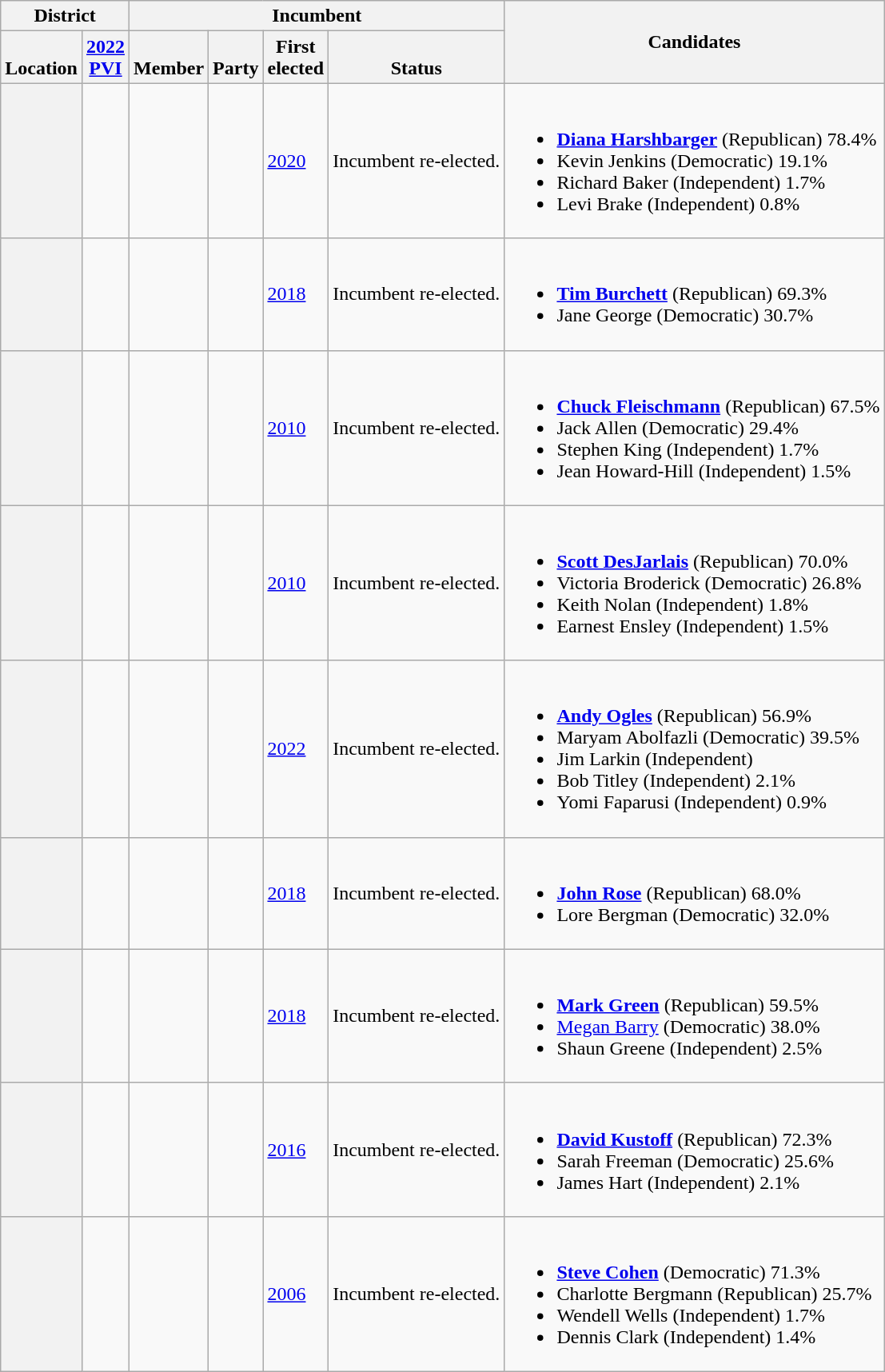<table class="wikitable sortable">
<tr>
<th colspan=2>District</th>
<th colspan=4>Incumbent</th>
<th rowspan=2 class="unsortable">Candidates</th>
</tr>
<tr valign=bottom>
<th>Location</th>
<th><a href='#'>2022<br>PVI</a></th>
<th>Member</th>
<th>Party</th>
<th>First<br>elected</th>
<th>Status</th>
</tr>
<tr>
<th></th>
<td></td>
<td></td>
<td></td>
<td><a href='#'>2020</a></td>
<td>Incumbent re-elected.</td>
<td nowrap><br><ul><li> <strong><a href='#'>Diana Harshbarger</a></strong> (Republican) 78.4%</li><li>Kevin Jenkins (Democratic) 19.1%</li><li>Richard Baker (Independent) 1.7%</li><li>Levi Brake (Independent) 0.8%</li></ul></td>
</tr>
<tr>
<th></th>
<td></td>
<td></td>
<td></td>
<td><a href='#'>2018</a></td>
<td>Incumbent re-elected.</td>
<td nowrap><br><ul><li> <strong><a href='#'>Tim Burchett</a></strong> (Republican) 69.3%</li><li>Jane George (Democratic) 30.7%</li></ul></td>
</tr>
<tr>
<th></th>
<td></td>
<td></td>
<td></td>
<td><a href='#'>2010</a></td>
<td>Incumbent re-elected.</td>
<td nowrap><br><ul><li> <strong><a href='#'>Chuck Fleischmann</a></strong> (Republican) 67.5%</li><li>Jack Allen (Democratic) 29.4%</li><li>Stephen King (Independent) 1.7%</li><li>Jean Howard-Hill (Independent) 1.5%</li></ul></td>
</tr>
<tr>
<th></th>
<td></td>
<td></td>
<td></td>
<td><a href='#'>2010</a></td>
<td>Incumbent re-elected.</td>
<td nowrap><br><ul><li> <strong><a href='#'>Scott DesJarlais</a></strong> (Republican) 70.0%</li><li>Victoria Broderick (Democratic) 26.8%</li><li>Keith Nolan (Independent) 1.8%</li><li>Earnest Ensley (Independent) 1.5%</li></ul></td>
</tr>
<tr>
<th></th>
<td></td>
<td></td>
<td></td>
<td><a href='#'>2022</a></td>
<td>Incumbent re-elected.</td>
<td nowrap><br><ul><li> <strong><a href='#'>Andy Ogles</a></strong> (Republican) 56.9%</li><li>Maryam Abolfazli (Democratic) 39.5%</li><li>Jim Larkin (Independent)</li><li>Bob Titley (Independent) 2.1%</li><li>Yomi Faparusi (Independent) 0.9%</li></ul></td>
</tr>
<tr>
<th></th>
<td></td>
<td></td>
<td></td>
<td><a href='#'>2018</a></td>
<td>Incumbent re-elected.</td>
<td nowrap><br><ul><li> <strong><a href='#'>John Rose</a></strong> (Republican) 68.0%</li><li>Lore Bergman (Democratic) 32.0%</li></ul></td>
</tr>
<tr>
<th></th>
<td></td>
<td></td>
<td></td>
<td><a href='#'>2018</a></td>
<td>Incumbent re-elected.</td>
<td nowrap><br><ul><li> <strong><a href='#'>Mark Green</a></strong> (Republican) 59.5%</li><li><a href='#'>Megan Barry</a> (Democratic) 38.0%</li><li>Shaun Greene (Independent) 2.5%</li></ul></td>
</tr>
<tr>
<th></th>
<td></td>
<td></td>
<td></td>
<td><a href='#'>2016</a></td>
<td>Incumbent re-elected.</td>
<td nowrap><br><ul><li> <strong><a href='#'>David Kustoff</a></strong> (Republican) 72.3%</li><li>Sarah Freeman (Democratic) 25.6%</li><li>James Hart (Independent) 2.1%</li></ul></td>
</tr>
<tr>
<th></th>
<td></td>
<td></td>
<td></td>
<td><a href='#'>2006</a></td>
<td>Incumbent re-elected.</td>
<td nowrap><br><ul><li> <strong><a href='#'>Steve Cohen</a></strong> (Democratic) 71.3%</li><li>Charlotte Bergmann (Republican) 25.7%</li><li>Wendell Wells (Independent) 1.7%</li><li>Dennis Clark (Independent) 1.4%</li></ul></td>
</tr>
</table>
